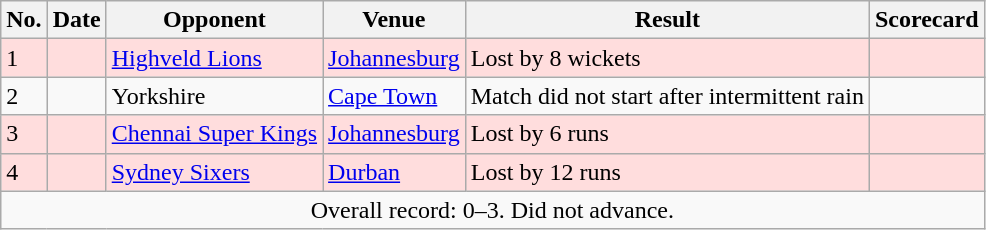<table class="wikitable sortable">
<tr>
<th>No.</th>
<th>Date</th>
<th>Opponent</th>
<th>Venue</th>
<th>Result</th>
<th>Scorecard</th>
</tr>
<tr style="background:#fdd;">
<td>1</td>
<td></td>
<td><a href='#'>Highveld Lions</a></td>
<td><a href='#'>Johannesburg</a></td>
<td><span></span>Lost by 8 wickets</td>
<td></td>
</tr>
<tr>
<td>2</td>
<td></td>
<td>Yorkshire</td>
<td><a href='#'>Cape Town</a></td>
<td><span></span>Match did not start after intermittent rain</td>
<td></td>
</tr>
<tr style="background:#fdd;">
<td>3</td>
<td></td>
<td><a href='#'>Chennai Super Kings</a></td>
<td><a href='#'>Johannesburg</a></td>
<td><span></span>Lost by 6 runs</td>
<td></td>
</tr>
<tr style="background:#fdd;">
<td>4</td>
<td></td>
<td><a href='#'>Sydney Sixers</a></td>
<td><a href='#'>Durban</a></td>
<td><span></span>Lost by 12 runs</td>
<td></td>
</tr>
<tr class="sortbottom">
<td colspan="6" style="text-align:center;">Overall record: 0–3. Did not advance.</td>
</tr>
</table>
